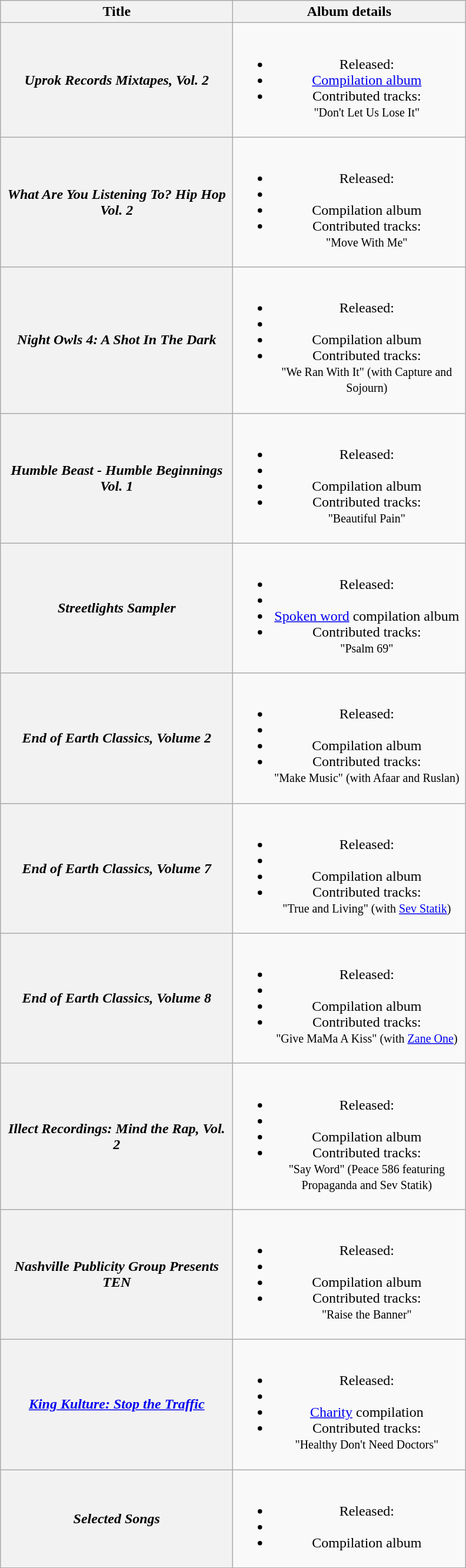<table class="wikitable plainrowheaders" style="text-align:center;">
<tr>
<th scope="col" rowspan="1" style="width:16em;">Title</th>
<th scope="col" rowspan="1" style="width:16em;">Album details</th>
</tr>
<tr>
<th scope="row"><em>Uprok Records Mixtapes, Vol. 2</em></th>
<td><br><ul><li>Released: </li><li><a href='#'>Compilation album</a></li><li>Contributed tracks:<br><small>"Don't Let Us Lose It"<br></small></li></ul></td>
</tr>
<tr>
<th scope="row"><em>What Are You Listening To? Hip Hop Vol. 2</em></th>
<td><br><ul><li>Released: </li><li></li><li>Compilation album</li><li>Contributed tracks:<br><small>"Move With Me"</small></li></ul></td>
</tr>
<tr>
<th scope="row"><em>Night Owls 4: A Shot In The Dark</em></th>
<td><br><ul><li>Released: </li><li></li><li>Compilation album</li><li>Contributed tracks:<br><small>"We Ran With It" (with Capture and Sojourn)</small></li></ul></td>
</tr>
<tr>
<th scope="row"><em>Humble Beast - Humble Beginnings Vol. 1</em></th>
<td><br><ul><li>Released: </li><li></li><li>Compilation album</li><li>Contributed tracks:<br><small>"Beautiful Pain"</small></li></ul></td>
</tr>
<tr>
<th scope="row"><em>Streetlights Sampler</em></th>
<td><br><ul><li>Released: </li><li></li><li><a href='#'>Spoken word</a> compilation album</li><li>Contributed tracks:<br><small>"Psalm 69"</small></li></ul></td>
</tr>
<tr>
<th scope="row"><em>End of Earth Classics, Volume 2</em></th>
<td><br><ul><li>Released: </li><li></li><li>Compilation album</li><li>Contributed tracks:<br><small>"Make Music" (with Afaar and Ruslan)</small></li></ul></td>
</tr>
<tr>
<th scope="row"><em>End of Earth Classics, Volume 7</em></th>
<td><br><ul><li>Released: </li><li></li><li>Compilation album</li><li>Contributed tracks:<br><small>"True and Living" (with <a href='#'>Sev Statik</a>)</small></li></ul></td>
</tr>
<tr>
<th scope="row"><em>End of Earth Classics, Volume 8</em></th>
<td><br><ul><li>Released: </li><li></li><li>Compilation album</li><li>Contributed tracks:<br><small>"Give MaMa A Kiss" (with <a href='#'>Zane One</a>)</small></li></ul></td>
</tr>
<tr>
<th scope="row"><em>Illect Recordings: Mind the Rap, Vol. 2</em></th>
<td><br><ul><li>Released: </li><li></li><li>Compilation album</li><li>Contributed tracks:<br><small>"Say Word" (Peace 586 featuring Propaganda and Sev Statik)</small></li></ul></td>
</tr>
<tr>
<th scope="row"><em>Nashville Publicity Group Presents TEN</em></th>
<td><br><ul><li>Released: </li><li></li><li>Compilation album</li><li>Contributed tracks:<br><small>"Raise the Banner"</small></li></ul></td>
</tr>
<tr>
<th scope="row"><em><a href='#'>King Kulture: Stop the Traffic</a></em></th>
<td><br><ul><li>Released: </li><li></li><li><a href='#'>Charity</a> compilation</li><li>Contributed tracks:<br><small>"Healthy Don't Need Doctors"</small></li></ul></td>
</tr>
<tr>
<th scope="row"><em>Selected Songs</em></th>
<td><br><ul><li>Released: </li><li></li><li>Compilation album</li></ul></td>
</tr>
</table>
